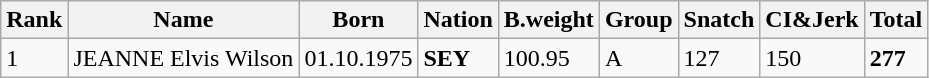<table class="wikitable">
<tr>
<th>Rank</th>
<th>Name</th>
<th>Born</th>
<th>Nation</th>
<th>B.weight</th>
<th>Group</th>
<th>Snatch</th>
<th>CI&Jerk</th>
<th>Total</th>
</tr>
<tr>
<td>1</td>
<td>JEANNE Elvis Wilson</td>
<td>01.10.1975</td>
<td><strong>SEY</strong></td>
<td>100.95</td>
<td>A</td>
<td>127</td>
<td>150</td>
<td><strong>277</strong></td>
</tr>
</table>
